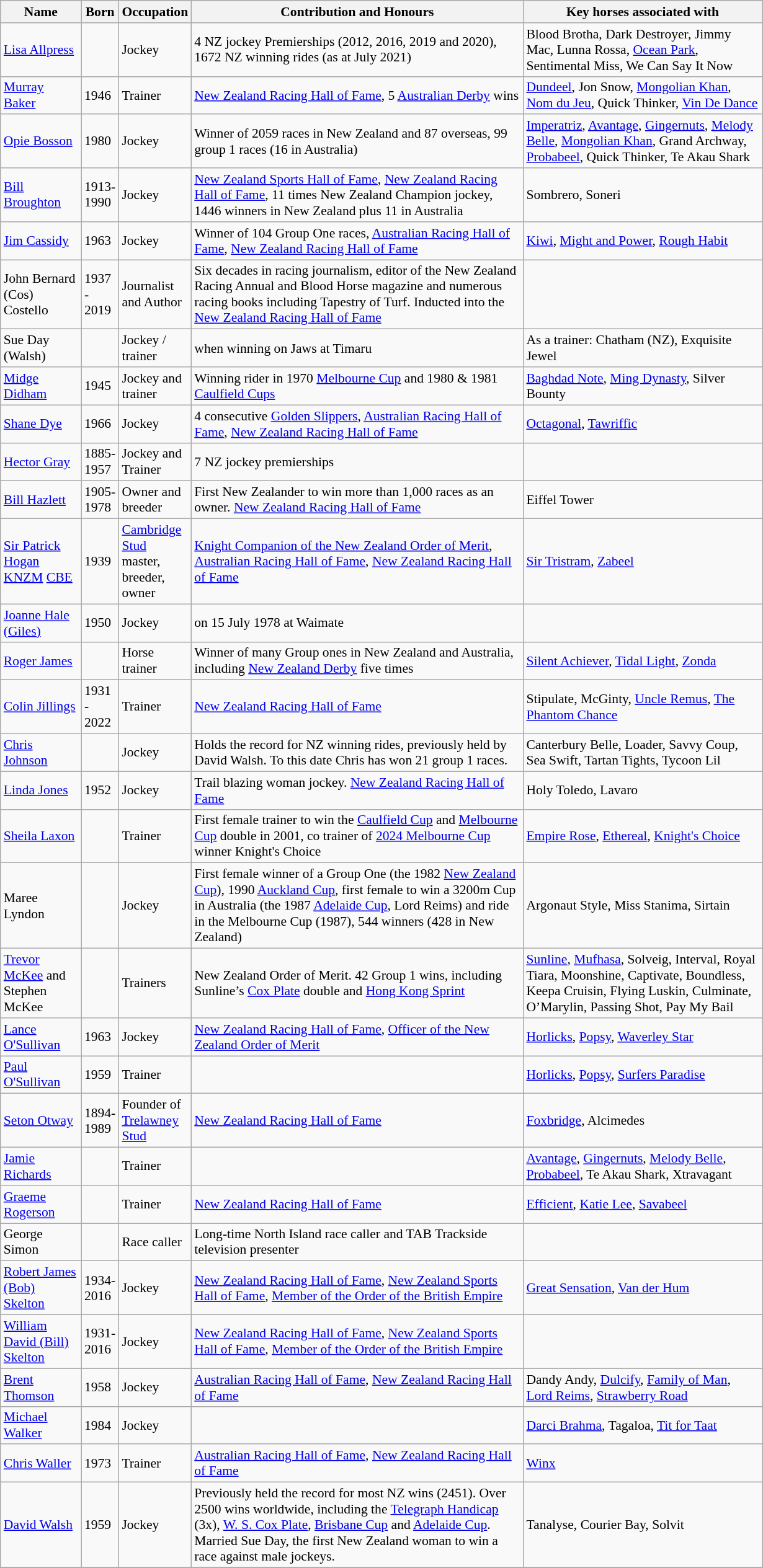<table class="wikitable sortable" style="font-size:90%">
<tr>
<th width="80px">Name<br></th>
<th width="30px">Born<br></th>
<th width="60px">Occupation<br></th>
<th width="350px">Contribution and Honours<br></th>
<th width="250px">Key horses associated with<br></th>
</tr>
<tr>
<td><a href='#'>Lisa Allpress</a></td>
<td></td>
<td>Jockey</td>
<td>4 NZ jockey Premierships (2012, 2016, 2019 and 2020), 1672 NZ winning rides (as at July 2021)</td>
<td>Blood Brotha, Dark Destroyer, Jimmy Mac, Lunna Rossa, <a href='#'>Ocean Park</a>, Sentimental Miss, We Can Say It Now</td>
</tr>
<tr>
<td><a href='#'>Murray Baker</a></td>
<td>1946</td>
<td>Trainer</td>
<td><a href='#'>New Zealand Racing Hall of Fame</a>, 5 <a href='#'>Australian Derby</a> wins</td>
<td><a href='#'>Dundeel</a>, Jon Snow, <a href='#'>Mongolian Khan</a>, <a href='#'>Nom du Jeu</a>, Quick Thinker, <a href='#'>Vin De Dance</a></td>
</tr>
<tr>
<td><a href='#'>Opie Bosson</a></td>
<td>1980</td>
<td>Jockey</td>
<td>Winner of 2059 races in New Zealand and 87 overseas, 99 group 1 races (16 in Australia)</td>
<td><a href='#'>Imperatriz</a>, <a href='#'>Avantage</a>, <a href='#'>Gingernuts</a>, <a href='#'>Melody Belle</a>, <a href='#'>Mongolian Khan</a>, Grand Archway, <a href='#'>Probabeel</a>, Quick Thinker, Te Akau Shark</td>
</tr>
<tr>
<td><a href='#'>Bill Broughton</a></td>
<td>1913-1990</td>
<td>Jockey</td>
<td><a href='#'>New Zealand Sports Hall of Fame</a>, <a href='#'>New Zealand Racing Hall of Fame</a>, 11 times New Zealand Champion jockey, 1446 winners in New Zealand plus 11 in Australia</td>
<td>Sombrero, Soneri</td>
</tr>
<tr>
<td><a href='#'>Jim Cassidy</a></td>
<td>1963</td>
<td>Jockey</td>
<td>Winner of 104 Group One races, <a href='#'>Australian Racing Hall of Fame</a>, <a href='#'>New Zealand Racing Hall of Fame</a></td>
<td><a href='#'>Kiwi</a>, <a href='#'>Might and Power</a>, <a href='#'>Rough Habit</a></td>
</tr>
<tr>
<td>John Bernard (Cos) Costello</td>
<td>1937 - 2019</td>
<td>Journalist and Author</td>
<td>Six decades in racing journalism, editor of the New Zealand Racing Annual and Blood Horse magazine and numerous racing books including Tapestry of Turf. Inducted into the <a href='#'>New Zealand Racing Hall of Fame</a></td>
<td></td>
</tr>
<tr>
<td>Sue Day (Walsh)</td>
<td></td>
<td>Jockey / trainer</td>
<td> when winning on Jaws at Timaru</td>
<td>As a trainer: Chatham (NZ), Exquisite Jewel</td>
</tr>
<tr>
<td><a href='#'>Midge Didham</a></td>
<td>1945</td>
<td>Jockey and trainer</td>
<td>Winning rider in 1970 <a href='#'>Melbourne Cup</a> and 1980 & 1981 <a href='#'>Caulfield Cups</a></td>
<td><a href='#'>Baghdad Note</a>, <a href='#'>Ming Dynasty</a>, Silver Bounty</td>
</tr>
<tr>
<td><a href='#'>Shane Dye</a></td>
<td>1966</td>
<td>Jockey</td>
<td>4 consecutive <a href='#'>Golden Slippers</a>, <a href='#'>Australian Racing Hall of Fame</a>, <a href='#'>New Zealand Racing Hall of Fame</a></td>
<td><a href='#'>Octagonal</a>, <a href='#'>Tawriffic</a></td>
</tr>
<tr>
<td><a href='#'>Hector Gray</a></td>
<td>1885-1957</td>
<td>Jockey and Trainer</td>
<td>7 NZ jockey premierships</td>
<td></td>
</tr>
<tr>
<td><a href='#'>Bill Hazlett</a></td>
<td>1905-1978</td>
<td>Owner and breeder</td>
<td>First New Zealander to win more than 1,000 races as an owner. <a href='#'>New Zealand Racing Hall of Fame</a></td>
<td>Eiffel Tower</td>
</tr>
<tr>
<td><a href='#'>Sir Patrick Hogan</a> <a href='#'>KNZM</a> <a href='#'>CBE</a></td>
<td>1939</td>
<td><a href='#'>Cambridge Stud</a> master, breeder, owner</td>
<td><a href='#'>Knight Companion of the New Zealand Order of Merit</a>, <a href='#'>Australian Racing Hall of Fame</a>, <a href='#'>New Zealand Racing Hall of Fame</a></td>
<td><a href='#'>Sir Tristram</a>, <a href='#'>Zabeel</a></td>
</tr>
<tr>
<td><a href='#'>Joanne Hale (Giles)</a></td>
<td>1950</td>
<td>Jockey</td>
<td> on 15 July 1978 at Waimate</td>
<td></td>
</tr>
<tr>
<td><a href='#'>Roger James</a></td>
<td></td>
<td>Horse trainer</td>
<td>Winner of many Group ones in New Zealand and Australia, including <a href='#'>New Zealand Derby</a> five times</td>
<td><a href='#'>Silent Achiever</a>, <a href='#'>Tidal Light</a>, <a href='#'>Zonda</a></td>
</tr>
<tr>
<td><a href='#'>Colin Jillings</a></td>
<td>1931 - 2022</td>
<td>Trainer</td>
<td><a href='#'>New Zealand Racing Hall of Fame</a></td>
<td>Stipulate, McGinty, <a href='#'>Uncle Remus</a>, <a href='#'>The Phantom Chance</a></td>
</tr>
<tr>
<td><a href='#'>Chris Johnson</a></td>
<td></td>
<td>Jockey</td>
<td>Holds the record for NZ winning rides, previously held by David Walsh. To this date Chris has won 21 group 1 races.</td>
<td>Canterbury Belle, Loader, Savvy Coup, Sea Swift, Tartan Tights, Tycoon Lil</td>
</tr>
<tr>
<td><a href='#'>Linda Jones</a></td>
<td>1952</td>
<td>Jockey</td>
<td>Trail blazing woman jockey. <a href='#'>New Zealand Racing Hall of Fame</a></td>
<td>Holy Toledo, Lavaro</td>
</tr>
<tr>
<td><a href='#'>Sheila Laxon</a></td>
<td></td>
<td>Trainer</td>
<td>First female trainer to win the <a href='#'>Caulfield Cup</a> and <a href='#'>Melbourne Cup</a> double in 2001, co trainer of <a href='#'>2024 Melbourne Cup</a> winner Knight's Choice</td>
<td><a href='#'>Empire Rose</a>, <a href='#'>Ethereal</a>, <a href='#'>Knight's Choice</a></td>
</tr>
<tr>
<td>Maree Lyndon</td>
<td></td>
<td>Jockey</td>
<td>First female winner of a Group One (the 1982 <a href='#'>New Zealand Cup</a>), 1990 <a href='#'>Auckland Cup</a>, first female to win a 3200m Cup in Australia (the 1987 <a href='#'>Adelaide Cup</a>, Lord Reims) and ride in the Melbourne Cup (1987), 544 winners (428 in New Zealand)</td>
<td>Argonaut Style, Miss Stanima, Sirtain</td>
</tr>
<tr>
<td><a href='#'>Trevor McKee</a> and Stephen McKee</td>
<td></td>
<td>Trainers</td>
<td>New Zealand Order of Merit. 42 Group 1 wins, including Sunline’s <a href='#'>Cox Plate</a> double and <a href='#'>Hong Kong Sprint</a></td>
<td><a href='#'>Sunline</a>, <a href='#'>Mufhasa</a>, Solveig, Interval, Royal Tiara, Moonshine, Captivate, Boundless, Keepa Cruisin, Flying Luskin, Culminate, O’Marylin, Passing Shot, Pay My Bail</td>
</tr>
<tr |>
<td><a href='#'>Lance O'Sullivan</a></td>
<td>1963</td>
<td>Jockey</td>
<td><a href='#'>New Zealand Racing Hall of Fame</a>, <a href='#'>Officer of the New Zealand Order of Merit</a></td>
<td><a href='#'>Horlicks</a>, <a href='#'>Popsy</a>, <a href='#'>Waverley Star</a></td>
</tr>
<tr>
<td><a href='#'>Paul O'Sullivan</a></td>
<td>1959</td>
<td>Trainer</td>
<td></td>
<td><a href='#'>Horlicks</a>, <a href='#'>Popsy</a>, <a href='#'>Surfers Paradise</a></td>
</tr>
<tr>
<td><a href='#'>Seton Otway</a></td>
<td>1894-1989</td>
<td>Founder of <a href='#'>Trelawney Stud</a></td>
<td><a href='#'>New Zealand Racing Hall of Fame</a></td>
<td><a href='#'>Foxbridge</a>, Alcimedes</td>
</tr>
<tr>
<td><a href='#'>Jamie Richards</a></td>
<td></td>
<td>Trainer</td>
<td></td>
<td><a href='#'>Avantage</a>, <a href='#'>Gingernuts</a>, <a href='#'>Melody Belle</a>, <a href='#'>Probabeel</a>, Te Akau Shark, Xtravagant</td>
</tr>
<tr>
<td><a href='#'>Graeme Rogerson</a></td>
<td></td>
<td>Trainer</td>
<td><a href='#'>New Zealand Racing Hall of Fame</a></td>
<td><a href='#'>Efficient</a>, <a href='#'>Katie Lee</a>, <a href='#'>Savabeel</a></td>
</tr>
<tr>
<td>George Simon</td>
<td></td>
<td>Race caller</td>
<td>Long-time North Island race caller and TAB Trackside television presenter</td>
<td></td>
</tr>
<tr>
<td><a href='#'>Robert James (Bob) Skelton</a></td>
<td>1934-2016</td>
<td>Jockey</td>
<td><a href='#'>New Zealand Racing Hall of Fame</a>, <a href='#'>New Zealand Sports Hall of Fame</a>, <a href='#'>Member of the Order of the British Empire</a></td>
<td><a href='#'>Great Sensation</a>, <a href='#'>Van der Hum</a></td>
</tr>
<tr>
<td><a href='#'>William David (Bill) Skelton</a></td>
<td>1931-2016</td>
<td>Jockey</td>
<td><a href='#'>New Zealand Racing Hall of Fame</a>, <a href='#'>New Zealand Sports Hall of Fame</a>, <a href='#'>Member of the Order of the British Empire</a></td>
<td Daryl's Joy></td>
</tr>
<tr>
<td><a href='#'>Brent Thomson</a></td>
<td>1958</td>
<td>Jockey</td>
<td><a href='#'>Australian Racing Hall of Fame</a>, <a href='#'>New Zealand Racing Hall of Fame</a></td>
<td>Dandy Andy, <a href='#'>Dulcify</a>, <a href='#'>Family of Man</a>, <a href='#'>Lord Reims</a>, <a href='#'>Strawberry Road</a></td>
</tr>
<tr>
<td><a href='#'>Michael Walker</a></td>
<td>1984</td>
<td>Jockey</td>
<td></td>
<td><a href='#'>Darci Brahma</a>, Tagaloa, <a href='#'>Tit for Taat</a></td>
</tr>
<tr>
<td><a href='#'>Chris Waller</a></td>
<td>1973</td>
<td>Trainer</td>
<td><a href='#'>Australian Racing Hall of Fame</a>, <a href='#'>New Zealand Racing Hall of Fame</a></td>
<td><a href='#'>Winx</a></td>
</tr>
<tr>
<td><a href='#'>David Walsh</a></td>
<td>1959</td>
<td>Jockey</td>
<td>Previously held the record for most NZ wins (2451). Over 2500 wins worldwide, including the <a href='#'>Telegraph Handicap</a> (3x), <a href='#'>W. S. Cox Plate</a>, <a href='#'>Brisbane Cup</a> and <a href='#'>Adelaide Cup</a>. Married Sue Day, the first New Zealand woman to win a race against male jockeys.</td>
<td>Tanalyse, Courier Bay, Solvit</td>
</tr>
<tr>
</tr>
</table>
